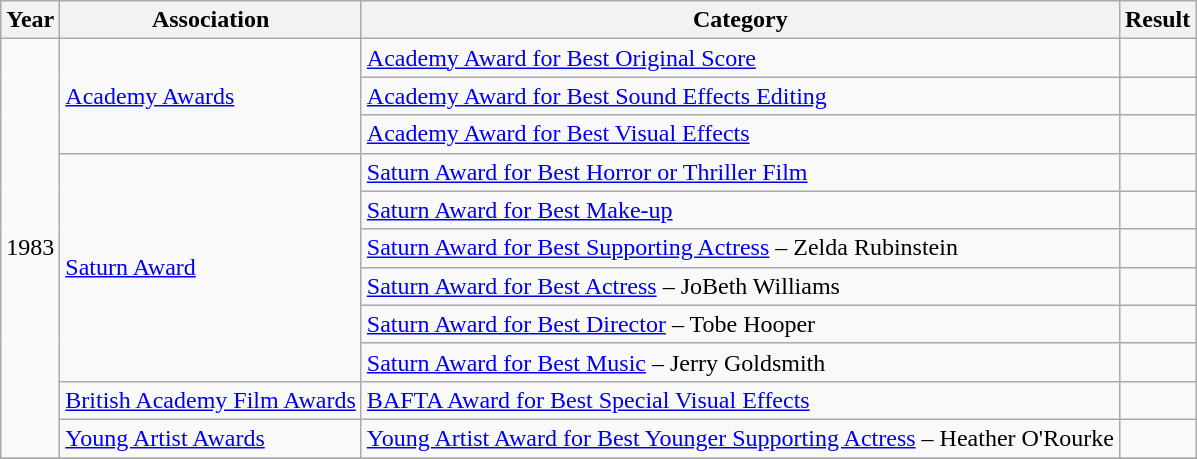<table class="wikitable sortable plainrowheaders">
<tr>
<th>Year</th>
<th>Association</th>
<th>Category</th>
<th>Result</th>
</tr>
<tr>
<td rowspan="11">1983</td>
<td rowspan="3"><a href='#'>Academy Awards</a></td>
<td><a href='#'>Academy Award for Best Original Score</a></td>
<td></td>
</tr>
<tr>
<td><a href='#'>Academy Award for Best Sound Effects Editing</a></td>
<td></td>
</tr>
<tr>
<td><a href='#'>Academy Award for Best Visual Effects</a></td>
<td></td>
</tr>
<tr>
<td rowspan="6"><a href='#'>Saturn Award</a></td>
<td><a href='#'>Saturn Award for Best Horror or Thriller Film</a></td>
<td></td>
</tr>
<tr>
<td><a href='#'>Saturn Award for Best Make-up</a></td>
<td></td>
</tr>
<tr>
<td><a href='#'>Saturn Award for Best Supporting Actress</a> – Zelda Rubinstein</td>
<td></td>
</tr>
<tr>
<td><a href='#'>Saturn Award for Best Actress</a> – JoBeth Williams</td>
<td></td>
</tr>
<tr>
<td><a href='#'>Saturn Award for Best Director</a> – Tobe Hooper</td>
<td></td>
</tr>
<tr>
<td><a href='#'>Saturn Award for Best Music</a> – Jerry Goldsmith</td>
<td></td>
</tr>
<tr>
<td><a href='#'>British Academy Film Awards</a></td>
<td><a href='#'>BAFTA Award for Best Special Visual Effects</a></td>
<td></td>
</tr>
<tr>
<td><a href='#'>Young Artist Awards</a></td>
<td><a href='#'>Young Artist Award for Best Younger Supporting Actress</a> – Heather O'Rourke</td>
<td></td>
</tr>
<tr>
</tr>
</table>
